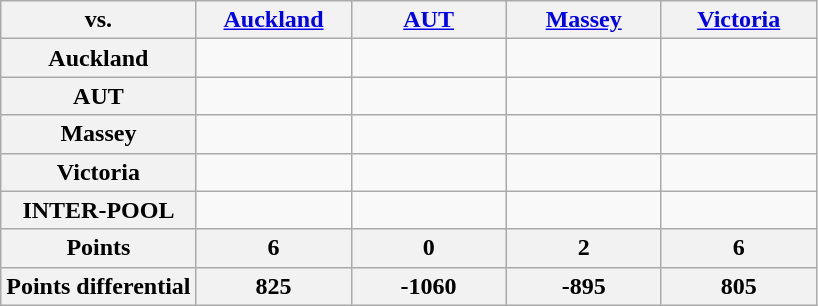<table class="wikitable" style="text-align:center">
<tr>
<th>vs.</th>
<th style="width: 6em"><a href='#'>Auckland</a></th>
<th style="width: 6em"><a href='#'>AUT</a></th>
<th style="width: 6em"><a href='#'>Massey</a></th>
<th style="width: 6em"><a href='#'>Victoria</a><br></th>
</tr>
<tr>
<th>Auckland</th>
<td></td>
<td></td>
<td></td>
<td></td>
</tr>
<tr>
<th>AUT</th>
<td></td>
<td></td>
<td></td>
<td></td>
</tr>
<tr>
<th>Massey</th>
<td></td>
<td></td>
<td></td>
<td></td>
</tr>
<tr>
<th>Victoria</th>
<td></td>
<td></td>
<td></td>
<td></td>
</tr>
<tr>
<th>INTER-POOL</th>
<td></td>
<td></td>
<td></td>
<td></td>
</tr>
<tr>
<th>Points</th>
<th>6</th>
<th>0</th>
<th>2</th>
<th>6</th>
</tr>
<tr>
<th>Points differential</th>
<th>825</th>
<th>-1060</th>
<th>-895</th>
<th>805</th>
</tr>
</table>
